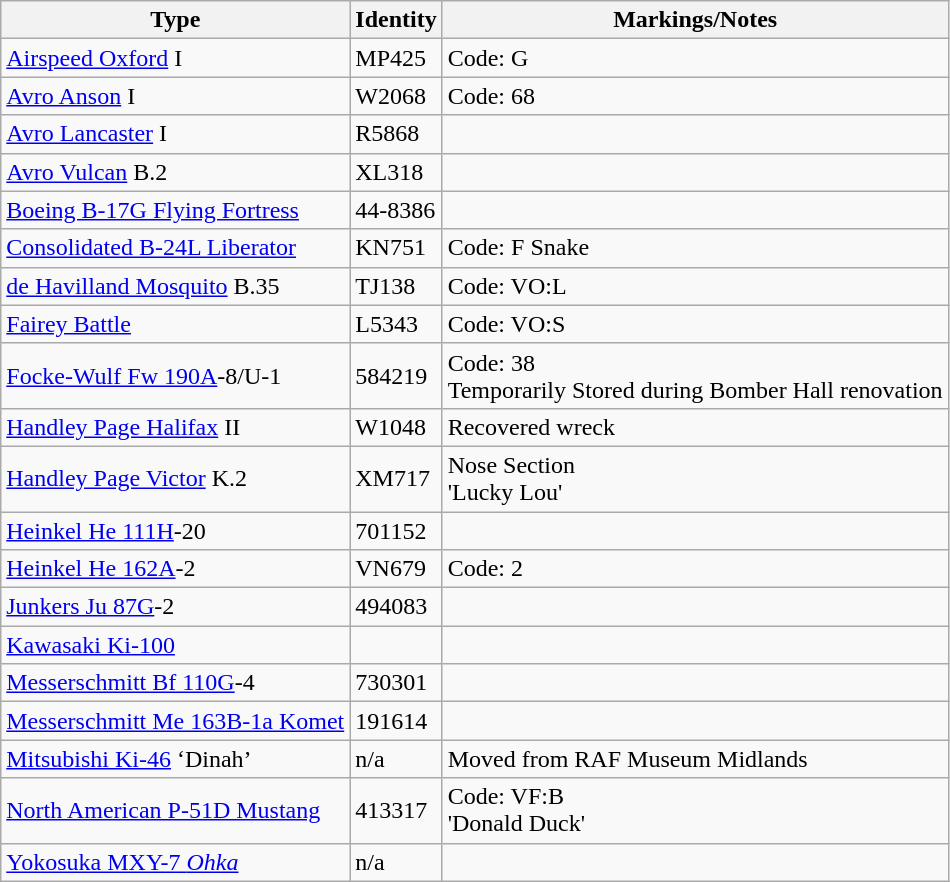<table class="wikitable sortable">
<tr>
<th>Type</th>
<th>Identity</th>
<th>Markings/Notes</th>
</tr>
<tr>
<td><a href='#'>Airspeed Oxford</a> I</td>
<td>MP425</td>
<td>Code: G</td>
</tr>
<tr>
<td><a href='#'>Avro Anson</a> I</td>
<td>W2068</td>
<td>Code: 68</td>
</tr>
<tr>
<td><a href='#'>Avro Lancaster</a> I</td>
<td>R5868</td>
<td></td>
</tr>
<tr>
<td><a href='#'>Avro Vulcan</a> B.2</td>
<td>XL318</td>
<td></td>
</tr>
<tr>
<td><a href='#'>Boeing B-17G Flying Fortress</a></td>
<td>44-8386</td>
<td></td>
</tr>
<tr>
<td><a href='#'>Consolidated B-24L Liberator</a></td>
<td>KN751</td>
<td>Code: F Snake</td>
</tr>
<tr>
<td><a href='#'>de Havilland Mosquito</a> B.35</td>
<td>TJ138</td>
<td>Code: VO:L</td>
</tr>
<tr>
<td><a href='#'>Fairey Battle</a></td>
<td>L5343</td>
<td>Code: VO:S</td>
</tr>
<tr>
<td><a href='#'>Focke-Wulf Fw 190A</a>-8/U-1</td>
<td>584219</td>
<td>Code: 38<br>Temporarily Stored during Bomber Hall renovation</td>
</tr>
<tr>
<td><a href='#'>Handley Page Halifax</a> II</td>
<td>W1048</td>
<td>Recovered wreck</td>
</tr>
<tr>
<td><a href='#'>Handley Page Victor</a> K.2</td>
<td>XM717</td>
<td>Nose Section<br>'Lucky Lou'</td>
</tr>
<tr>
<td><a href='#'>Heinkel He 111H</a>-20</td>
<td>701152</td>
<td></td>
</tr>
<tr>
<td><a href='#'>Heinkel He 162A</a>-2</td>
<td>VN679</td>
<td>Code: 2</td>
</tr>
<tr>
<td><a href='#'>Junkers Ju 87G</a>-2</td>
<td>494083</td>
<td></td>
</tr>
<tr>
<td><a href='#'>Kawasaki Ki-100</a></td>
<td></td>
<td></td>
</tr>
<tr>
<td><a href='#'>Messerschmitt Bf 110G</a>-4</td>
<td>730301</td>
<td></td>
</tr>
<tr>
<td><a href='#'>Messerschmitt Me 163B-1a Komet</a></td>
<td>191614</td>
<td></td>
</tr>
<tr>
<td><a href='#'>Mitsubishi Ki-46</a> ‘Dinah’</td>
<td>n/a</td>
<td>Moved from RAF Museum Midlands</td>
</tr>
<tr>
<td><a href='#'>North American P-51D Mustang</a></td>
<td>413317</td>
<td>Code: VF:B<br>'Donald Duck'</td>
</tr>
<tr>
<td><a href='#'>Yokosuka MXY-7 <em>Ohka</em></a></td>
<td>n/a</td>
<td></td>
</tr>
</table>
